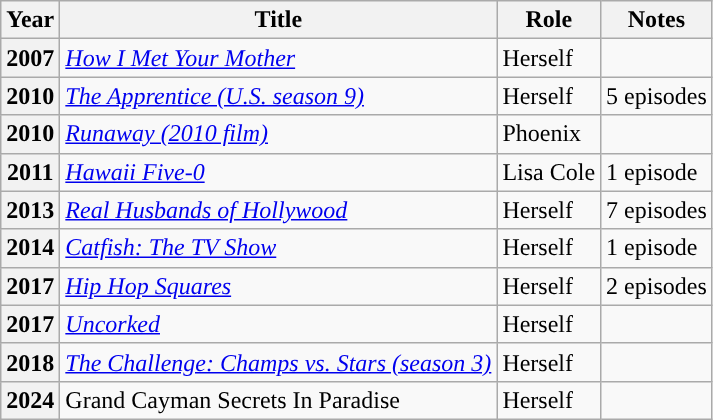<table class="wikitable plainrowheaders sortable">
<tr>
<th scope="col">Year</th>
<th scope="col">Title</th>
<th scope="col">Role</th>
<th scope="col" class="unsortable">Notes</th>
</tr>
<tr>
<th scope="row">2007</th>
<td><em><a href='#'>How I Met Your Mother</a></em></td>
<td>Herself</td>
<td></td>
</tr>
<tr>
<th scope="row">2010</th>
<td><em><a href='#'>The Apprentice (U.S. season 9)</a></em></td>
<td>Herself</td>
<td>5 episodes</td>
</tr>
<tr>
<th scope="row">2010</th>
<td><em><a href='#'>Runaway (2010 film)</a></em></td>
<td>Phoenix</td>
<td></td>
</tr>
<tr>
<th scope="row">2011</th>
<td><em><a href='#'>Hawaii Five-0</a></em></td>
<td>Lisa Cole</td>
<td>1 episode</td>
</tr>
<tr>
<th scope="row">2013</th>
<td><em><a href='#'>Real Husbands of Hollywood</a></em></td>
<td>Herself</td>
<td>7 episodes</td>
</tr>
<tr>
<th scope="row">2014</th>
<td><em><a href='#'>Catfish: The TV Show </a></em></td>
<td>Herself</td>
<td>1 episode</td>
</tr>
<tr>
<th scope="row">2017</th>
<td><em><a href='#'>Hip Hop Squares</a></em></td>
<td>Herself</td>
<td>2 episodes</td>
</tr>
<tr>
<th scope="row">2017</th>
<td><em><a href='#'>Uncorked</a></em></td>
<td>Herself</td>
<td></td>
</tr>
<tr>
<th scope="row">2018</th>
<td><em><a href='#'>The Challenge: Champs vs. Stars (season 3)</a></em></td>
<td>Herself</td>
<td></td>
</tr>
<tr>
<th scope="row">2024</th>
<td>Grand Cayman Secrets In Paradise</td>
<td>Herself</td>
<td></td>
</tr>
</table>
